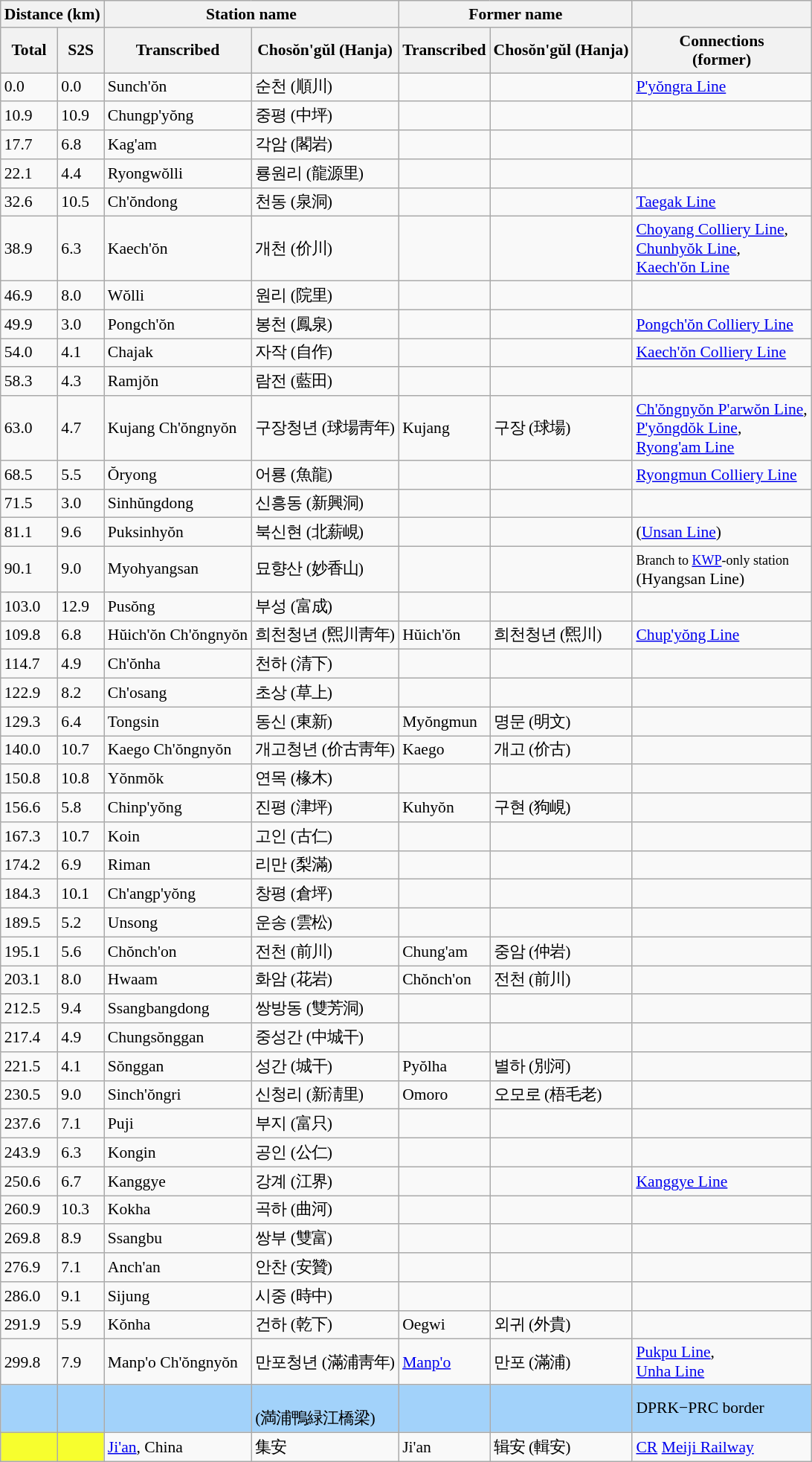<table class="wikitable" style="font-size:90%;">
<tr>
<th colspan="2">Distance (km)</th>
<th colspan="2">Station name</th>
<th colspan="2">Former name</th>
<th></th>
</tr>
<tr>
<th>Total</th>
<th>S2S</th>
<th>Transcribed</th>
<th>Chosŏn'gŭl (Hanja)</th>
<th>Transcribed</th>
<th>Chosŏn'gŭl (Hanja)</th>
<th>Connections<br>(former)</th>
</tr>
<tr>
<td>0.0</td>
<td>0.0</td>
<td>Sunch'ŏn</td>
<td>순천 (順川)</td>
<td></td>
<td></td>
<td><a href='#'>P'yŏngra Line</a></td>
</tr>
<tr>
<td>10.9</td>
<td>10.9</td>
<td>Chungp'yŏng</td>
<td>중평 (中坪)</td>
<td></td>
<td></td>
<td></td>
</tr>
<tr>
<td>17.7</td>
<td>6.8</td>
<td>Kag'am</td>
<td>각암 (閣岩)</td>
<td></td>
<td></td>
<td></td>
</tr>
<tr>
<td>22.1</td>
<td>4.4</td>
<td>Ryongwŏlli</td>
<td>룡원리 (龍源里)</td>
<td></td>
<td></td>
<td></td>
</tr>
<tr>
<td>32.6</td>
<td>10.5</td>
<td>Ch'ŏndong</td>
<td>천동 (泉洞)</td>
<td></td>
<td></td>
<td><a href='#'>Taegak Line</a></td>
</tr>
<tr>
<td>38.9</td>
<td>6.3</td>
<td>Kaech'ŏn</td>
<td>개천 (价川)</td>
<td></td>
<td></td>
<td><a href='#'>Choyang Colliery Line</a>,<br><a href='#'>Chunhyŏk Line</a>,<br><a href='#'>Kaech'ŏn Line</a></td>
</tr>
<tr>
<td>46.9</td>
<td>8.0</td>
<td>Wŏlli</td>
<td>원리 (院里)</td>
<td></td>
<td></td>
<td></td>
</tr>
<tr>
<td>49.9</td>
<td>3.0</td>
<td>Pongch'ŏn</td>
<td>봉천 (鳳泉)</td>
<td></td>
<td></td>
<td><a href='#'>Pongch'ŏn Colliery Line</a></td>
</tr>
<tr>
<td>54.0</td>
<td>4.1</td>
<td>Chajak</td>
<td>자작 (自作)</td>
<td></td>
<td></td>
<td><a href='#'>Kaech'ŏn Colliery Line</a></td>
</tr>
<tr>
<td>58.3</td>
<td>4.3</td>
<td>Ramjŏn</td>
<td>람전 (藍田)</td>
<td></td>
<td></td>
<td></td>
</tr>
<tr>
<td>63.0</td>
<td>4.7</td>
<td>Kujang Ch'ŏngnyŏn</td>
<td>구장청년 (球場靑年)</td>
<td>Kujang</td>
<td>구장 (球場)</td>
<td><a href='#'>Ch'ŏngnyŏn P'arwŏn Line</a>,<br><a href='#'>P'yŏngdŏk Line</a>,<br><a href='#'>Ryong'am Line</a></td>
</tr>
<tr>
<td>68.5</td>
<td>5.5</td>
<td>Ŏryong</td>
<td>어룡 (魚龍)</td>
<td></td>
<td></td>
<td><a href='#'>Ryongmun Colliery Line</a></td>
</tr>
<tr>
<td>71.5</td>
<td>3.0</td>
<td>Sinhŭngdong</td>
<td>신흥동 (新興洞)</td>
<td></td>
<td></td>
<td></td>
</tr>
<tr>
<td>81.1</td>
<td>9.6</td>
<td>Puksinhyŏn</td>
<td>북신현 (北薪峴)</td>
<td></td>
<td></td>
<td>(<a href='#'>Unsan Line</a>)</td>
</tr>
<tr>
<td>90.1</td>
<td>9.0</td>
<td>Myohyangsan</td>
<td>묘향산 (妙香山)</td>
<td></td>
<td></td>
<td><small>Branch to <a href='#'>KWP</a>-only station</small><br>(Hyangsan Line)</td>
</tr>
<tr>
<td>103.0</td>
<td>12.9</td>
<td>Pusŏng</td>
<td>부성 (富成)</td>
<td></td>
<td></td>
<td></td>
</tr>
<tr>
<td>109.8</td>
<td>6.8</td>
<td>Hŭich'ŏn Ch'ŏngnyŏn</td>
<td>희천청년 (煕川靑年)</td>
<td>Hŭich'ŏn</td>
<td>희천청년 (煕川)</td>
<td><a href='#'>Chup'yŏng Line</a></td>
</tr>
<tr>
<td>114.7</td>
<td>4.9</td>
<td>Ch'ŏnha</td>
<td>천하 (清下)</td>
<td></td>
<td></td>
<td></td>
</tr>
<tr>
<td>122.9</td>
<td>8.2</td>
<td>Ch'osang</td>
<td>초상 (草上)</td>
<td></td>
<td></td>
<td></td>
</tr>
<tr>
<td>129.3</td>
<td>6.4</td>
<td>Tongsin</td>
<td>동신 (東新)</td>
<td>Myŏngmun</td>
<td>명문 (明文)</td>
<td></td>
</tr>
<tr>
<td>140.0</td>
<td>10.7</td>
<td>Kaego Ch'ŏngnyŏn</td>
<td>개고청년 (价古靑年)</td>
<td>Kaego</td>
<td>개고 (价古)</td>
<td></td>
</tr>
<tr>
<td>150.8</td>
<td>10.8</td>
<td>Yŏnmŏk</td>
<td>연목 (椽木)</td>
<td></td>
<td></td>
<td></td>
</tr>
<tr>
<td>156.6</td>
<td>5.8</td>
<td>Chinp'yŏng</td>
<td>진평 (津坪)</td>
<td>Kuhyŏn</td>
<td>구현 (狗峴)</td>
<td></td>
</tr>
<tr>
<td>167.3</td>
<td>10.7</td>
<td>Koin</td>
<td>고인 (古仁)</td>
<td></td>
<td></td>
<td></td>
</tr>
<tr>
<td>174.2</td>
<td>6.9</td>
<td>Riman</td>
<td>리만 (梨滿)</td>
<td></td>
<td></td>
<td></td>
</tr>
<tr>
<td>184.3</td>
<td>10.1</td>
<td>Ch'angp'yŏng</td>
<td>창평 (倉坪)</td>
<td></td>
<td></td>
<td></td>
</tr>
<tr>
<td>189.5</td>
<td>5.2</td>
<td>Unsong</td>
<td>운송 (雲松)</td>
<td></td>
<td></td>
<td></td>
</tr>
<tr>
<td>195.1</td>
<td>5.6</td>
<td>Chŏnch'on</td>
<td>전천 (前川)</td>
<td>Chung'am</td>
<td>중암 (仲岩)</td>
<td></td>
</tr>
<tr>
<td>203.1</td>
<td>8.0</td>
<td>Hwaam</td>
<td>화암 (花岩)</td>
<td>Chŏnch'on</td>
<td>전천 (前川)</td>
<td></td>
</tr>
<tr>
<td>212.5</td>
<td>9.4</td>
<td>Ssangbangdong</td>
<td>쌍방동 (雙芳洞)</td>
<td></td>
<td></td>
<td></td>
</tr>
<tr>
<td>217.4</td>
<td>4.9</td>
<td>Chungsŏnggan</td>
<td>중성간 (中城干)</td>
<td></td>
<td></td>
<td></td>
</tr>
<tr>
<td>221.5</td>
<td>4.1</td>
<td>Sŏnggan</td>
<td>성간 (城干)</td>
<td>Pyŏlha</td>
<td>별하 (別河)</td>
<td></td>
</tr>
<tr>
<td>230.5</td>
<td>9.0</td>
<td>Sinch'ŏngri</td>
<td>신청리 (新淸里)</td>
<td>Omoro</td>
<td>오모로 (梧毛老)</td>
<td></td>
</tr>
<tr>
<td>237.6</td>
<td>7.1</td>
<td>Puji</td>
<td>부지 (富只)</td>
<td></td>
<td></td>
<td></td>
</tr>
<tr>
<td>243.9</td>
<td>6.3</td>
<td>Kongin</td>
<td>공인 (公仁)</td>
<td></td>
<td></td>
<td></td>
</tr>
<tr>
<td>250.6</td>
<td>6.7</td>
<td>Kanggye</td>
<td>강계 (江界)</td>
<td></td>
<td></td>
<td><a href='#'>Kanggye Line</a></td>
</tr>
<tr>
<td>260.9</td>
<td>10.3</td>
<td>Kokha</td>
<td>곡하 (曲河)</td>
<td></td>
<td></td>
<td></td>
</tr>
<tr>
<td>269.8</td>
<td>8.9</td>
<td>Ssangbu</td>
<td>쌍부 (雙富)</td>
<td></td>
<td></td>
<td></td>
</tr>
<tr>
<td>276.9</td>
<td>7.1</td>
<td>Anch'an</td>
<td>안찬 (安贊)</td>
<td></td>
<td></td>
<td></td>
</tr>
<tr>
<td>286.0</td>
<td>9.1</td>
<td>Sijung</td>
<td>시중 (時中)</td>
<td></td>
<td></td>
<td></td>
</tr>
<tr>
<td>291.9</td>
<td>5.9</td>
<td>Kŏnha</td>
<td>건하 (乾下)</td>
<td>Oegwi</td>
<td>외귀 (外貴)</td>
<td></td>
</tr>
<tr>
<td>299.8</td>
<td>7.9</td>
<td>Manp'o Ch'ŏngnyŏn</td>
<td>만포청년 (滿浦靑年)</td>
<td><a href='#'>Manp'o</a></td>
<td>만포 (滿浦)</td>
<td><a href='#'>Pukpu Line</a>,<br><a href='#'>Unha Line</a></td>
</tr>
<tr>
<td bgcolor=#A2D2FA></td>
<td bgcolor=#A2D2FA></td>
<td bgcolor=#A2D2FA></td>
<td bgcolor=#A2D2FA><br>(満浦鴨緑江橋梁)</td>
<td bgcolor=#A2D2FA></td>
<td bgcolor=#A2D2FA></td>
<td bgcolor=#A2D2FA>DPRK−PRC border</td>
</tr>
<tr>
<td bgcolor=#F7FE2E></td>
<td bgcolor=#F7FE2E></td>
<td><a href='#'>Ji'an</a>, China</td>
<td>集安</td>
<td>Ji'an</td>
<td>辑安 (輯安)</td>
<td><a href='#'>CR</a> <a href='#'>Meiji Railway</a></td>
</tr>
</table>
